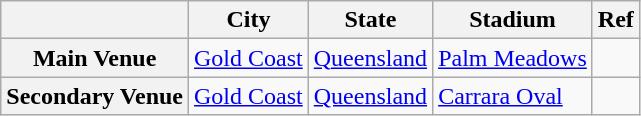<table class="wikitable sortable plainrowheaders" style="font-size:100%;">
<tr>
<th scope="col"></th>
<th scope="col">City</th>
<th scope="col">State</th>
<th scope="col">Stadium</th>
<th scope="col" class="unsortable">Ref</th>
</tr>
<tr>
<th scope="row">Main Venue</th>
<td><a href='#'>Gold Coast</a></td>
<td><a href='#'>Queensland</a></td>
<td><a href='#'>Palm Meadows</a></td>
<td></td>
</tr>
<tr>
<th scope="row">Secondary Venue</th>
<td><a href='#'>Gold Coast</a></td>
<td><a href='#'>Queensland</a></td>
<td><a href='#'>Carrara Oval</a></td>
<td></td>
</tr>
</table>
